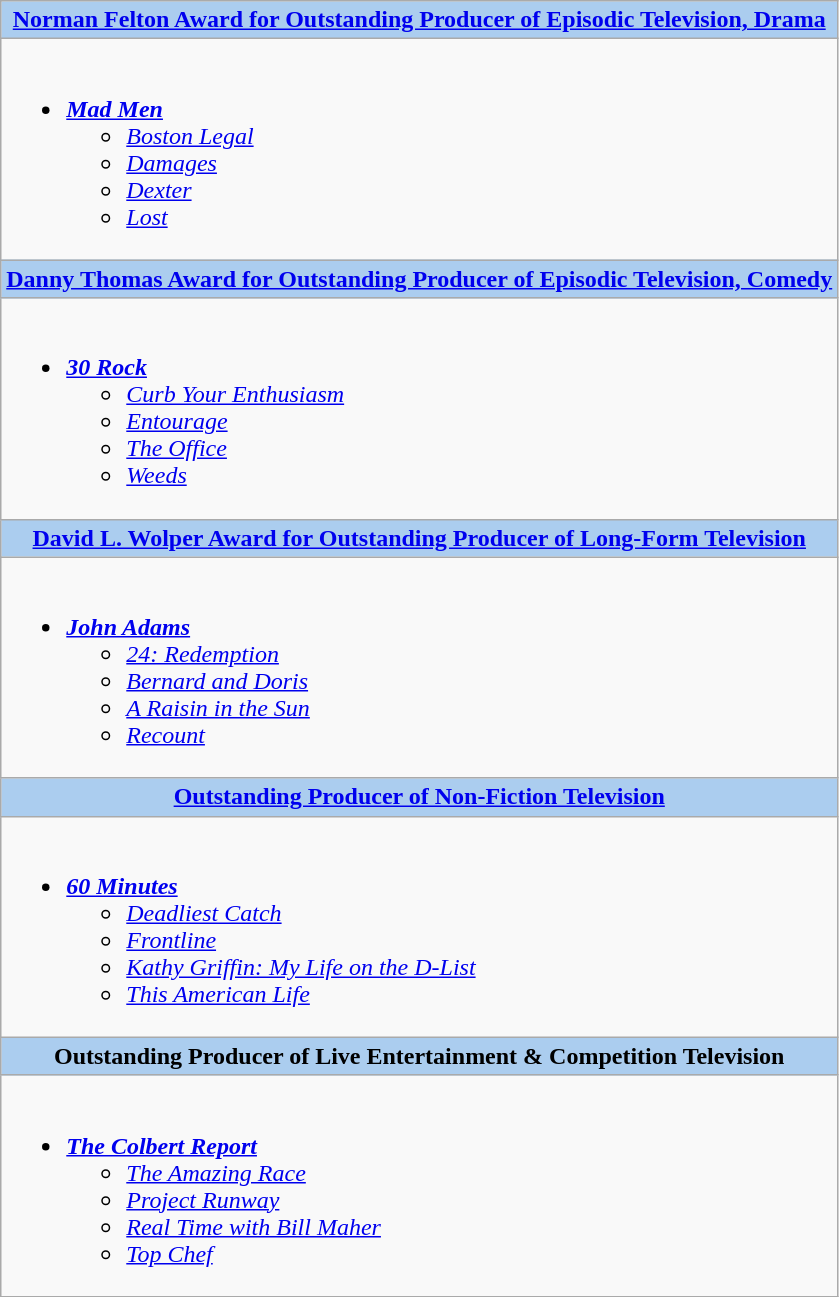<table class=wikitable style="width="100%">
<tr>
<th colspan="2" style="background:#abcdef;"><a href='#'>Norman Felton Award for Outstanding Producer of Episodic Television, Drama</a></th>
</tr>
<tr>
<td colspan="2" style="vertical-align:top;"><br><ul><li><strong><em><a href='#'>Mad Men</a></em></strong><ul><li><em><a href='#'>Boston Legal</a></em></li><li><em><a href='#'>Damages</a></em></li><li><em><a href='#'>Dexter</a></em></li><li><em><a href='#'>Lost</a></em></li></ul></li></ul></td>
</tr>
<tr>
<th colspan="2" style="background:#abcdef;"><a href='#'>Danny Thomas Award for Outstanding Producer of Episodic Television, Comedy</a></th>
</tr>
<tr>
<td colspan="2" style="vertical-align:top;"><br><ul><li><strong><em><a href='#'>30 Rock</a></em></strong><ul><li><em><a href='#'>Curb Your Enthusiasm</a></em></li><li><em><a href='#'>Entourage</a></em></li><li><em><a href='#'>The Office</a></em></li><li><em><a href='#'>Weeds</a></em></li></ul></li></ul></td>
</tr>
<tr>
<th colspan="2" style="background:#abcdef;"><a href='#'>David L. Wolper Award for Outstanding Producer of Long-Form Television</a></th>
</tr>
<tr>
<td colspan="2" style="vertical-align:top;"><br><ul><li><strong><em><a href='#'>John Adams</a></em></strong><ul><li><em><a href='#'>24: Redemption</a></em></li><li><em><a href='#'>Bernard and Doris</a></em></li><li><em><a href='#'>A Raisin in the Sun</a></em></li><li><em><a href='#'>Recount</a></em></li></ul></li></ul></td>
</tr>
<tr>
<th colspan="2" style="background:#abcdef;"><a href='#'>Outstanding Producer of Non-Fiction Television</a></th>
</tr>
<tr>
<td colspan="2" style="vertical-align:top;"><br><ul><li><strong><em><a href='#'>60 Minutes</a></em></strong><ul><li><em><a href='#'>Deadliest Catch</a></em></li><li><em><a href='#'>Frontline</a></em></li><li><em><a href='#'>Kathy Griffin: My Life on the D-List</a></em></li><li><em><a href='#'>This American Life</a></em></li></ul></li></ul></td>
</tr>
<tr>
<th colspan="2" style="background:#abcdef;">Outstanding Producer of Live Entertainment & Competition Television</th>
</tr>
<tr>
<td colspan="2" style="vertical-align:top;"><br><ul><li><strong><em><a href='#'>The Colbert Report</a></em></strong><ul><li><em><a href='#'>The Amazing Race</a></em></li><li><em><a href='#'>Project Runway</a></em></li><li><em><a href='#'>Real Time with Bill Maher</a></em></li><li><em><a href='#'>Top Chef</a></em></li></ul></li></ul></td>
</tr>
</table>
